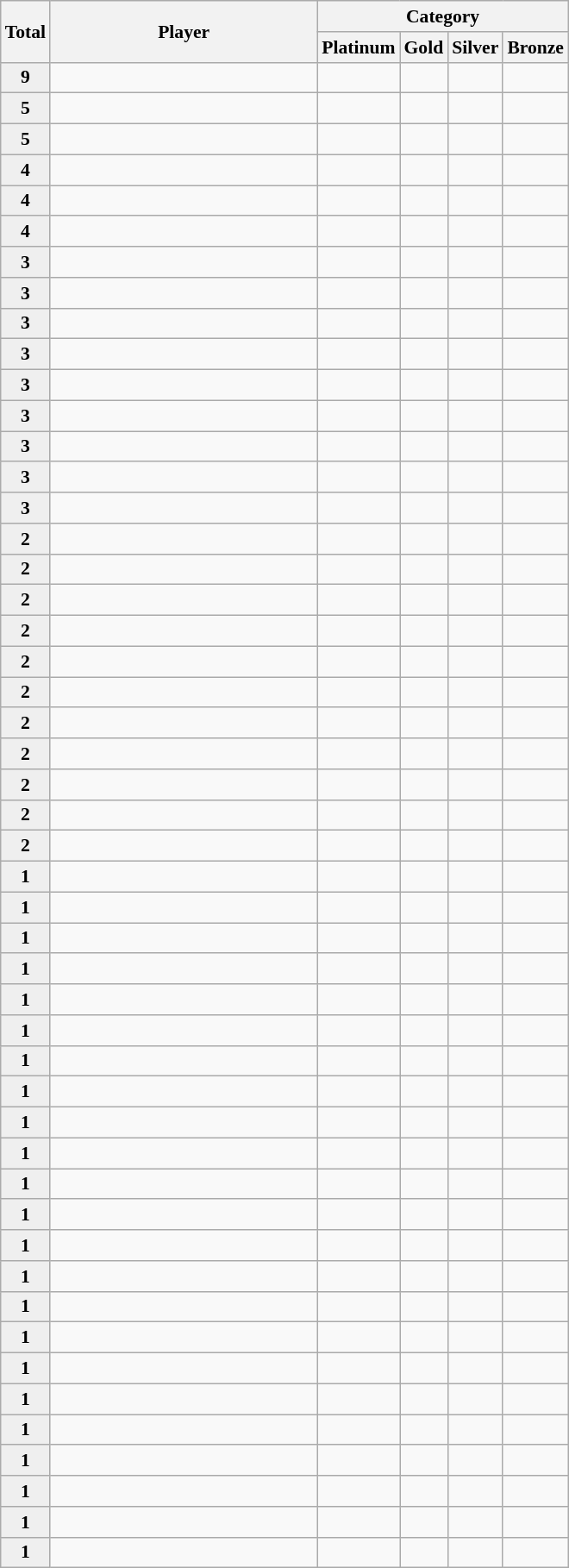<table class="sortable wikitable" style="font-size:90%">
<tr>
<th width="30" rowspan="2">Total</th>
<th width="200" rowspan="2">Player</th>
<th colspan="9">Category</th>
</tr>
<tr>
<th>Platinum</th>
<th>Gold</th>
<th>Silver</th>
<th>Bronze</th>
</tr>
<tr align="center">
<td style="background:#efefef;"><strong>9</strong></td>
<td align="left"></td>
<td> <small></small></td>
<td> <small> </small></td>
<td> <small>     </small></td>
<td> <small> </small></td>
</tr>
<tr align="center">
<td style="background:#efefef;"><strong>5</strong></td>
<td align="left"></td>
<td> <small> </small></td>
<td> <small> </small></td>
<td> <small>  </small></td>
<td> <small> </small></td>
</tr>
<tr align="center">
<td style="background:#efefef;"><strong>5</strong></td>
<td align="left"></td>
<td> <small> </small></td>
<td> <small> </small></td>
<td> <small> </small></td>
<td> <small>    </small></td>
</tr>
<tr align="center">
<td style="background:#efefef;"><strong>4</strong></td>
<td align="left"></td>
<td> <small> </small></td>
<td> <small></small></td>
<td> <small>  </small></td>
<td> <small> </small></td>
</tr>
<tr align="center">
<td style="background:#efefef;"><strong>4</strong></td>
<td align="left"></td>
<td> <small> </small></td>
<td> <small> </small></td>
<td> <small> </small></td>
<td> <small>   </small></td>
</tr>
<tr align="center">
<td style="background:#efefef;"><strong>4</strong></td>
<td align="left"></td>
<td> <small> </small></td>
<td> <small> </small></td>
<td> <small> </small></td>
<td> <small>   </small></td>
</tr>
<tr align="center">
<td style="background:#efefef;"><strong>3</strong></td>
<td align="left"></td>
<td> <small></small></td>
<td> <small></small></td>
<td> <small></small></td>
<td> <small> </small></td>
</tr>
<tr align="center">
<td style="background:#efefef;"><strong>3</strong></td>
<td align="left"></td>
<td> <small> </small></td>
<td> <small> </small></td>
<td> <small>  </small></td>
<td> <small> </small></td>
</tr>
<tr align="center">
<td style="background:#efefef;"><strong>3</strong></td>
<td align="left"></td>
<td> <small> </small></td>
<td> <small> </small></td>
<td> <small>  </small></td>
<td> <small> </small></td>
</tr>
<tr align="center">
<td style="background:#efefef;"><strong>3</strong></td>
<td align="left"></td>
<td> <small> </small></td>
<td> <small> </small></td>
<td> <small> </small></td>
<td> <small></small></td>
</tr>
<tr align="center">
<td style="background:#efefef;"><strong>3</strong></td>
<td align="left"></td>
<td> <small> </small></td>
<td> <small> </small></td>
<td> <small></small></td>
<td> <small> </small></td>
</tr>
<tr align="center">
<td style="background:#efefef;"><strong>3</strong></td>
<td align="left"></td>
<td> <small> </small></td>
<td> <small> </small></td>
<td> <small></small></td>
<td> <small> </small></td>
</tr>
<tr align="center">
<td style="background:#efefef;"><strong>3</strong></td>
<td align="left"></td>
<td> <small> </small></td>
<td> <small> </small></td>
<td> <small></small></td>
<td> <small> </small></td>
</tr>
<tr align="center">
<td style="background:#efefef;"><strong>3</strong></td>
<td align="left"></td>
<td> <small> </small></td>
<td> <small> </small></td>
<td> <small> </small></td>
<td> <small>  </small></td>
</tr>
<tr align="center">
<td style="background:#efefef;"><strong>3</strong></td>
<td align="left"></td>
<td> <small> </small></td>
<td> <small> </small></td>
<td> <small> </small></td>
<td> <small>  </small></td>
</tr>
<tr align="center">
<td style="background:#efefef;"><strong>2</strong></td>
<td align="left"></td>
<td> <small></small></td>
<td> <small> </small></td>
<td> <small></small></td>
<td> <small> </small></td>
</tr>
<tr align="center">
<td style="background:#efefef;"><strong>2</strong></td>
<td align="left"></td>
<td> <small> </small></td>
<td> <small> </small></td>
<td> <small> </small></td>
<td> <small> </small></td>
</tr>
<tr align="center">
<td style="background:#efefef;"><strong>2</strong></td>
<td align="left"></td>
<td> <small> </small></td>
<td> <small> </small></td>
<td> <small> </small></td>
<td> <small> </small></td>
</tr>
<tr align="center">
<td style="background:#efefef;"><strong>2</strong></td>
<td align="left"></td>
<td> <small> </small></td>
<td> <small> </small></td>
<td> <small> </small></td>
<td> <small> </small></td>
</tr>
<tr align="center">
<td style="background:#efefef;"><strong>2</strong></td>
<td align="left"></td>
<td> <small> </small></td>
<td> <small> </small></td>
<td> <small></small></td>
<td> <small></small></td>
</tr>
<tr align="center">
<td style="background:#efefef;"><strong>2</strong></td>
<td align="left"></td>
<td> <small> </small></td>
<td> <small> </small></td>
<td> <small></small></td>
<td> <small></small></td>
</tr>
<tr align="center">
<td style="background:#efefef;"><strong>2</strong></td>
<td align="left"></td>
<td> <small> </small></td>
<td> <small> </small></td>
<td> <small> </small></td>
<td> <small> </small></td>
</tr>
<tr align="center">
<td style="background:#efefef;"><strong>2</strong></td>
<td align="left"></td>
<td> <small> </small></td>
<td> <small> </small></td>
<td> <small> </small></td>
<td> <small> </small></td>
</tr>
<tr align="center">
<td style="background:#efefef;"><strong>2</strong></td>
<td align="left"></td>
<td> <small> </small></td>
<td> <small> </small></td>
<td> <small> </small></td>
<td> <small> </small></td>
</tr>
<tr align="center">
<td style="background:#efefef;"><strong>2</strong></td>
<td align="left"></td>
<td> <small> </small></td>
<td> <small> </small></td>
<td> <small> </small></td>
<td> <small> </small></td>
</tr>
<tr align="center">
<td style="background:#efefef;"><strong>2</strong></td>
<td align="left"></td>
<td> <small> </small></td>
<td> <small> </small></td>
<td> <small> </small></td>
<td> <small> </small></td>
</tr>
<tr align="center">
<td style="background:#efefef;"><strong>1</strong></td>
<td align="left"></td>
<td> <small> </small></td>
<td> <small></small></td>
<td> <small> </small></td>
<td> <small> </small></td>
</tr>
<tr align="center">
<td style="background:#efefef;"><strong>1</strong></td>
<td align="left"></td>
<td> <small> </small></td>
<td> <small></small></td>
<td> <small> </small></td>
<td> <small> </small></td>
</tr>
<tr align="center">
<td style="background:#efefef;"><strong>1</strong></td>
<td align="left"></td>
<td> <small> </small></td>
<td> <small> </small></td>
<td> <small></small></td>
<td> <small> </small></td>
</tr>
<tr align="center">
<td style="background:#efefef;"><strong>1</strong></td>
<td align="left"></td>
<td> <small> </small></td>
<td> <small> </small></td>
<td> <small></small></td>
<td> <small> </small></td>
</tr>
<tr align="center">
<td style="background:#efefef;"><strong>1</strong></td>
<td align="left"></td>
<td> <small> </small></td>
<td> <small> </small></td>
<td> <small></small></td>
<td> <small> </small></td>
</tr>
<tr align="center">
<td style="background:#efefef;"><strong>1</strong></td>
<td align="left"></td>
<td> <small> </small></td>
<td> <small> </small></td>
<td> <small></small></td>
<td> <small> </small></td>
</tr>
<tr align="center">
<td style="background:#efefef;"><strong>1</strong></td>
<td align="left"></td>
<td> <small> </small></td>
<td> <small> </small></td>
<td> <small></small></td>
<td> <small> </small></td>
</tr>
<tr align="center">
<td style="background:#efefef;"><strong>1</strong></td>
<td align="left"></td>
<td> <small> </small></td>
<td> <small> </small></td>
<td> <small></small></td>
<td> <small> </small></td>
</tr>
<tr align="center">
<td style="background:#efefef;"><strong>1</strong></td>
<td align="left"></td>
<td> <small> </small></td>
<td> <small> </small></td>
<td> <small></small></td>
<td> <small> </small></td>
</tr>
<tr align="center">
<td style="background:#efefef;"><strong>1</strong></td>
<td align="left"></td>
<td> <small> </small></td>
<td> <small> </small></td>
<td> <small></small></td>
<td> <small> </small></td>
</tr>
<tr align="center">
<td style="background:#efefef;"><strong>1</strong></td>
<td align="left"></td>
<td> <small> </small></td>
<td> <small> </small></td>
<td> <small></small></td>
<td> <small> </small></td>
</tr>
<tr align="center">
<td style="background:#efefef;"><strong>1</strong></td>
<td align="left"></td>
<td> <small> </small></td>
<td> <small> </small></td>
<td> <small></small></td>
<td> <small> </small></td>
</tr>
<tr align="center">
<td style="background:#efefef;"><strong>1</strong></td>
<td align="left"></td>
<td> <small> </small></td>
<td> <small> </small></td>
<td> <small> </small></td>
<td> <small></small></td>
</tr>
<tr align="center">
<td style="background:#efefef;"><strong>1</strong></td>
<td align="left"></td>
<td> <small> </small></td>
<td> <small> </small></td>
<td> <small> </small></td>
<td> <small></small></td>
</tr>
<tr align="center">
<td style="background:#efefef;"><strong>1</strong></td>
<td align="left"></td>
<td> <small> </small></td>
<td> <small> </small></td>
<td> <small> </small></td>
<td> <small></small></td>
</tr>
<tr align="center">
<td style="background:#efefef;"><strong>1</strong></td>
<td align="left"></td>
<td> <small> </small></td>
<td> <small> </small></td>
<td> <small> </small></td>
<td> <small></small></td>
</tr>
<tr align="center">
<td style="background:#efefef;"><strong>1</strong></td>
<td align="left"></td>
<td> <small> </small></td>
<td> <small> </small></td>
<td> <small> </small></td>
<td> <small></small></td>
</tr>
<tr align="center">
<td style="background:#efefef;"><strong>1</strong></td>
<td align="left"></td>
<td> <small> </small></td>
<td> <small> </small></td>
<td> <small> </small></td>
<td> <small></small></td>
</tr>
<tr align="center">
<td style="background:#efefef;"><strong>1</strong></td>
<td align="left"></td>
<td> <small> </small></td>
<td> <small> </small></td>
<td> <small> </small></td>
<td> <small></small></td>
</tr>
<tr align="center">
<td style="background:#efefef;"><strong>1</strong></td>
<td align="left"></td>
<td> <small> </small></td>
<td> <small> </small></td>
<td> <small> </small></td>
<td> <small></small></td>
</tr>
<tr align="center">
<td style="background:#efefef;"><strong>1</strong></td>
<td align="left"></td>
<td> <small> </small></td>
<td> <small> </small></td>
<td> <small> </small></td>
<td> <small></small></td>
</tr>
<tr align="center">
<td style="background:#efefef;"><strong>1</strong></td>
<td align="left"></td>
<td> <small> </small></td>
<td> <small> </small></td>
<td> <small> </small></td>
<td> <small></small></td>
</tr>
<tr align="center">
<td style="background:#efefef;"><strong>1</strong></td>
<td align="left"></td>
<td> <small> </small></td>
<td> <small> </small></td>
<td> <small> </small></td>
<td> <small></small></td>
</tr>
</table>
